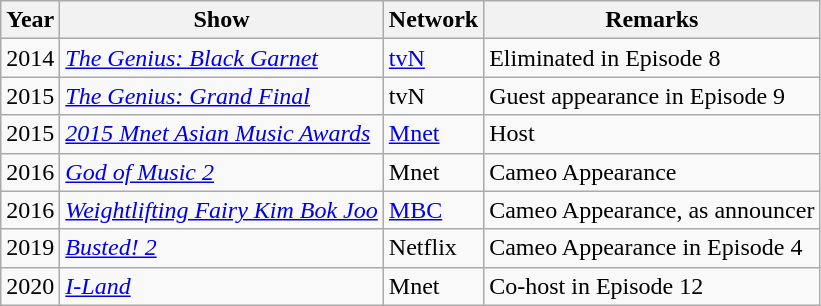<table class="wikitable sortable">
<tr>
<th>Year</th>
<th>Show</th>
<th>Network</th>
<th>Remarks</th>
</tr>
<tr>
<td>2014</td>
<td><em><a href='#'>The Genius: Black Garnet</a></em></td>
<td><a href='#'>tvN</a></td>
<td>Eliminated in Episode 8</td>
</tr>
<tr>
<td>2015</td>
<td><em><a href='#'>The Genius: Grand Final</a></em></td>
<td>tvN</td>
<td>Guest appearance in Episode 9</td>
</tr>
<tr>
<td>2015</td>
<td><em><a href='#'>2015 Mnet Asian Music Awards</a></em></td>
<td><a href='#'>Mnet</a></td>
<td>Host</td>
</tr>
<tr>
<td>2016</td>
<td><em><a href='#'>God of Music 2</a></em></td>
<td>Mnet</td>
<td>Cameo Appearance</td>
</tr>
<tr>
<td>2016</td>
<td><em><a href='#'>Weightlifting Fairy Kim Bok Joo</a></em></td>
<td><a href='#'>MBC</a></td>
<td>Cameo Appearance, as announcer</td>
</tr>
<tr>
<td>2019</td>
<td><em><a href='#'>Busted! 2</a></em></td>
<td>Netflix</td>
<td>Cameo Appearance in Episode 4</td>
</tr>
<tr>
<td>2020</td>
<td><em><a href='#'>I-Land</a></em></td>
<td>Mnet</td>
<td>Co-host in Episode 12</td>
</tr>
</table>
